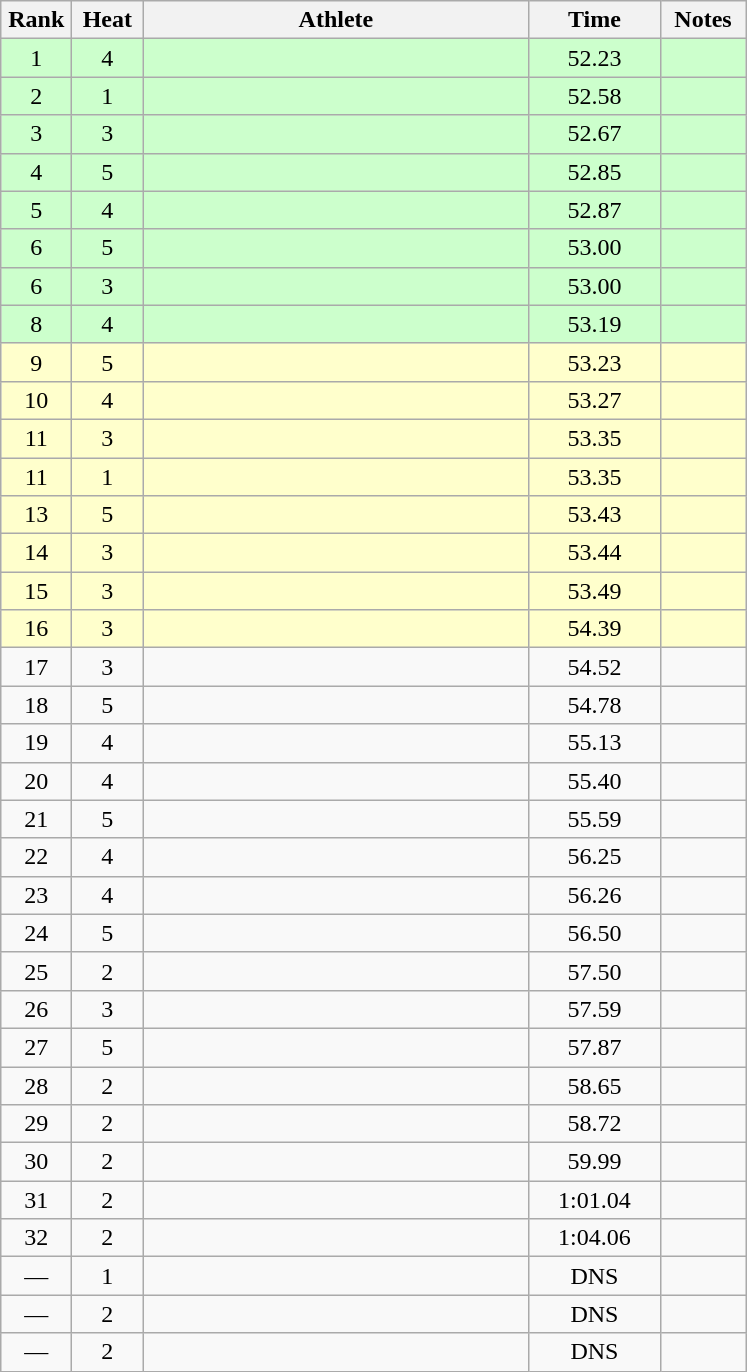<table class="wikitable" style="text-align:center">
<tr>
<th width=40>Rank</th>
<th width=40>Heat</th>
<th width=250>Athlete</th>
<th width=80>Time</th>
<th width=50>Notes</th>
</tr>
<tr bgcolor="ccffcc">
<td>1</td>
<td>4</td>
<td align=left></td>
<td>52.23</td>
<td></td>
</tr>
<tr bgcolor="ccffcc">
<td>2</td>
<td>1</td>
<td align=left></td>
<td>52.58</td>
<td></td>
</tr>
<tr bgcolor="ccffcc">
<td>3</td>
<td>3</td>
<td align=left></td>
<td>52.67</td>
<td></td>
</tr>
<tr bgcolor="ccffcc">
<td>4</td>
<td>5</td>
<td align=left></td>
<td>52.85</td>
<td></td>
</tr>
<tr bgcolor="ccffcc">
<td>5</td>
<td>4</td>
<td align=left></td>
<td>52.87</td>
<td></td>
</tr>
<tr bgcolor="ccffcc">
<td>6</td>
<td>5</td>
<td align=left></td>
<td>53.00</td>
<td></td>
</tr>
<tr bgcolor="ccffcc">
<td>6</td>
<td>3</td>
<td align=left></td>
<td>53.00</td>
<td></td>
</tr>
<tr bgcolor="ccffcc">
<td>8</td>
<td>4</td>
<td align=left></td>
<td>53.19</td>
<td></td>
</tr>
<tr bgcolor="ffffcc">
<td>9</td>
<td>5</td>
<td align=left></td>
<td>53.23</td>
<td></td>
</tr>
<tr bgcolor="ffffcc">
<td>10</td>
<td>4</td>
<td align=left></td>
<td>53.27</td>
<td></td>
</tr>
<tr bgcolor="ffffcc">
<td>11</td>
<td>3</td>
<td align=left></td>
<td>53.35</td>
<td></td>
</tr>
<tr bgcolor="ffffcc">
<td>11</td>
<td>1</td>
<td align=left></td>
<td>53.35</td>
<td></td>
</tr>
<tr bgcolor="ffffcc">
<td>13</td>
<td>5</td>
<td align=left></td>
<td>53.43</td>
<td></td>
</tr>
<tr bgcolor="ffffcc">
<td>14</td>
<td>3</td>
<td align=left></td>
<td>53.44</td>
<td></td>
</tr>
<tr bgcolor="ffffcc">
<td>15</td>
<td>3</td>
<td align=left></td>
<td>53.49</td>
<td></td>
</tr>
<tr bgcolor="ffffcc">
<td>16</td>
<td>3</td>
<td align=left></td>
<td>54.39</td>
<td></td>
</tr>
<tr>
<td>17</td>
<td>3</td>
<td align=left></td>
<td>54.52</td>
<td></td>
</tr>
<tr>
<td>18</td>
<td>5</td>
<td align=left></td>
<td>54.78</td>
<td></td>
</tr>
<tr>
<td>19</td>
<td>4</td>
<td align=left></td>
<td>55.13</td>
<td></td>
</tr>
<tr>
<td>20</td>
<td>4</td>
<td align=left></td>
<td>55.40</td>
<td></td>
</tr>
<tr>
<td>21</td>
<td>5</td>
<td align=left></td>
<td>55.59</td>
<td></td>
</tr>
<tr>
<td>22</td>
<td>4</td>
<td align=left></td>
<td>56.25</td>
<td></td>
</tr>
<tr>
<td>23</td>
<td>4</td>
<td align=left></td>
<td>56.26</td>
<td></td>
</tr>
<tr>
<td>24</td>
<td>5</td>
<td align=left></td>
<td>56.50</td>
<td></td>
</tr>
<tr>
<td>25</td>
<td>2</td>
<td align=left></td>
<td>57.50</td>
<td></td>
</tr>
<tr>
<td>26</td>
<td>3</td>
<td align=left></td>
<td>57.59</td>
<td></td>
</tr>
<tr>
<td>27</td>
<td>5</td>
<td align=left></td>
<td>57.87</td>
<td></td>
</tr>
<tr>
<td>28</td>
<td>2</td>
<td align=left></td>
<td>58.65</td>
<td></td>
</tr>
<tr>
<td>29</td>
<td>2</td>
<td align=left></td>
<td>58.72</td>
<td></td>
</tr>
<tr>
<td>30</td>
<td>2</td>
<td align=left></td>
<td>59.99</td>
<td></td>
</tr>
<tr>
<td>31</td>
<td>2</td>
<td align=left></td>
<td>1:01.04</td>
<td></td>
</tr>
<tr>
<td>32</td>
<td>2</td>
<td align=left></td>
<td>1:04.06</td>
<td></td>
</tr>
<tr>
<td>—</td>
<td>1</td>
<td align=left></td>
<td>DNS</td>
<td></td>
</tr>
<tr>
<td>—</td>
<td>2</td>
<td align=left></td>
<td>DNS</td>
<td></td>
</tr>
<tr>
<td>—</td>
<td>2</td>
<td align=left></td>
<td>DNS</td>
<td></td>
</tr>
</table>
